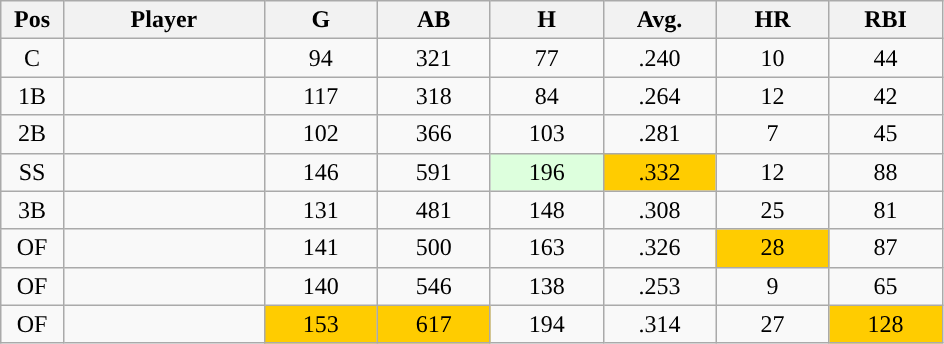<table class="wikitable sortable">
<tr>
<th bgcolor="#DDDDFF" width="5%">Pos</th>
<th bgcolor="#DDDDFF" width="16%">Player</th>
<th bgcolor="#DDDDFF" width="9%">G</th>
<th bgcolor="#DDDDFF" width="9%">AB</th>
<th bgcolor="#DDDDFF" width="9%">H</th>
<th bgcolor="#DDDDFF" width="9%">Avg.</th>
<th bgcolor="#DDDDFF" width="9%">HR</th>
<th bgcolor="#DDDDFF" width="9%">RBI</th>
</tr>
<tr align="center">
<td>C</td>
<td></td>
<td>94</td>
<td>321</td>
<td>77</td>
<td>.240</td>
<td>10</td>
<td>44</td>
</tr>
<tr align="center">
<td>1B</td>
<td></td>
<td>117</td>
<td>318</td>
<td>84</td>
<td>.264</td>
<td>12</td>
<td>42</td>
</tr>
<tr align="center">
<td>2B</td>
<td></td>
<td>102</td>
<td>366</td>
<td>103</td>
<td>.281</td>
<td>7</td>
<td>45</td>
</tr>
<tr align="center">
<td>SS</td>
<td></td>
<td>146</td>
<td>591</td>
<td style="background:#DDFFDD;">196</td>
<td style="background:#fc0;">.332</td>
<td>12</td>
<td>88</td>
</tr>
<tr align="center">
<td>3B</td>
<td></td>
<td>131</td>
<td>481</td>
<td>148</td>
<td>.308</td>
<td>25</td>
<td>81</td>
</tr>
<tr align="center">
<td>OF</td>
<td></td>
<td>141</td>
<td>500</td>
<td>163</td>
<td>.326</td>
<td style="background:#fc0;">28</td>
<td>87</td>
</tr>
<tr align="center">
<td>OF</td>
<td></td>
<td>140</td>
<td>546</td>
<td>138</td>
<td>.253</td>
<td>9</td>
<td>65</td>
</tr>
<tr align="center">
<td>OF</td>
<td></td>
<td style="background:#fc0;">153</td>
<td style="background:#fc0;">617</td>
<td>194</td>
<td>.314</td>
<td>27</td>
<td style="background:#fc0;">128</td>
</tr>
</table>
